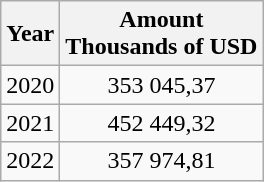<table class="wikitable" style="text-align:center;">
<tr>
<th>Year</th>
<th>Amount<br>Thousands of USD</th>
</tr>
<tr>
<td>2020</td>
<td>353 045,37</td>
</tr>
<tr>
<td>2021</td>
<td>452 449,32 </td>
</tr>
<tr>
<td>2022</td>
<td>357 974,81 </td>
</tr>
</table>
